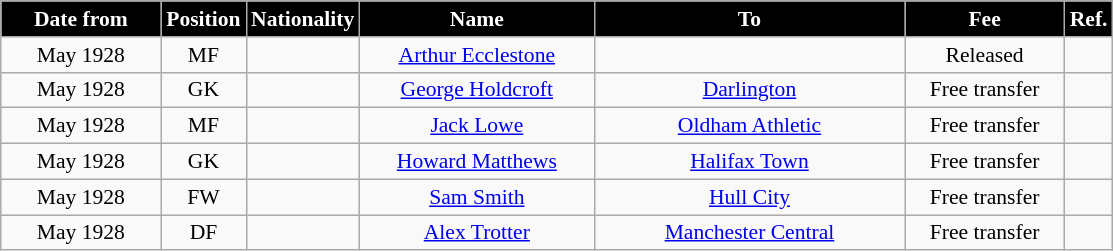<table class="wikitable" style="text-align:center; font-size:90%; ">
<tr>
<th style="background:#000000; color:white; width:100px;">Date from</th>
<th style="background:#000000; color:white; width:50px;">Position</th>
<th style="background:#000000; color:white; width:50px;">Nationality</th>
<th style="background:#000000; color:white; width:150px;">Name</th>
<th style="background:#000000; color:white; width:200px;">To</th>
<th style="background:#000000; color:white; width:100px;">Fee</th>
<th style="background:#000000; color:white; width:25px;">Ref.</th>
</tr>
<tr>
<td>May 1928</td>
<td>MF</td>
<td></td>
<td><a href='#'>Arthur Ecclestone</a></td>
<td></td>
<td>Released</td>
<td></td>
</tr>
<tr>
<td>May 1928</td>
<td>GK</td>
<td></td>
<td><a href='#'>George Holdcroft</a></td>
<td><a href='#'>Darlington</a></td>
<td>Free transfer</td>
<td></td>
</tr>
<tr>
<td>May 1928</td>
<td>MF</td>
<td></td>
<td><a href='#'>Jack Lowe</a></td>
<td><a href='#'>Oldham Athletic</a></td>
<td>Free transfer</td>
<td></td>
</tr>
<tr>
<td>May 1928</td>
<td>GK</td>
<td></td>
<td><a href='#'>Howard Matthews</a></td>
<td><a href='#'>Halifax Town</a></td>
<td>Free transfer</td>
<td></td>
</tr>
<tr>
<td>May 1928</td>
<td>FW</td>
<td></td>
<td><a href='#'>Sam Smith</a></td>
<td><a href='#'>Hull City</a></td>
<td>Free transfer</td>
<td></td>
</tr>
<tr>
<td>May 1928</td>
<td>DF</td>
<td></td>
<td><a href='#'>Alex Trotter</a></td>
<td><a href='#'>Manchester Central</a></td>
<td>Free transfer</td>
<td></td>
</tr>
</table>
